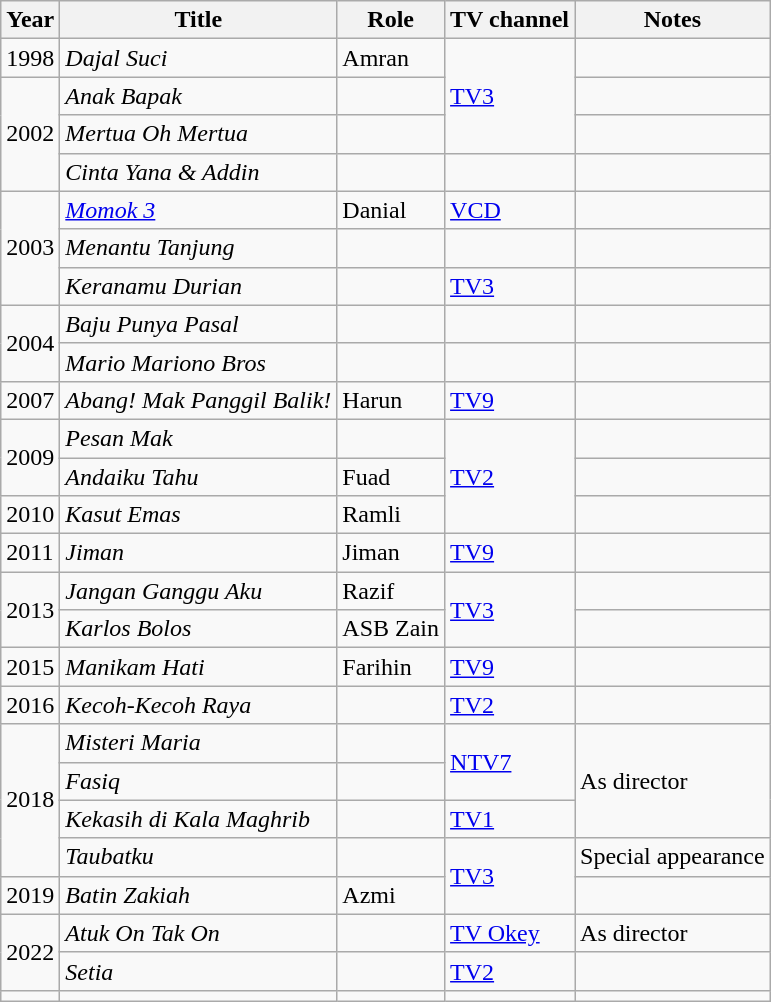<table class="wikitable">
<tr>
<th>Year</th>
<th>Title</th>
<th>Role</th>
<th>TV channel</th>
<th>Notes</th>
</tr>
<tr>
<td>1998</td>
<td><em>Dajal Suci</em></td>
<td>Amran</td>
<td rowspan="3"><a href='#'>TV3</a></td>
<td></td>
</tr>
<tr>
<td rowspan="3">2002</td>
<td><em>Anak Bapak</em></td>
<td></td>
<td></td>
</tr>
<tr>
<td><em>Mertua Oh Mertua</em></td>
<td></td>
<td></td>
</tr>
<tr>
<td><em>Cinta Yana & Addin</em></td>
<td></td>
<td></td>
<td></td>
</tr>
<tr>
<td rowspan="3">2003</td>
<td><em><a href='#'>Momok 3</a></em></td>
<td>Danial</td>
<td><a href='#'>VCD</a></td>
<td></td>
</tr>
<tr>
<td><em>Menantu Tanjung</em></td>
<td></td>
<td></td>
<td></td>
</tr>
<tr>
<td><em>Keranamu Durian</em></td>
<td></td>
<td><a href='#'>TV3</a></td>
<td></td>
</tr>
<tr>
<td rowspan="2">2004</td>
<td><em>Baju Punya Pasal</em></td>
<td></td>
<td></td>
<td></td>
</tr>
<tr>
<td><em>Mario Mariono Bros</em></td>
<td></td>
<td></td>
<td></td>
</tr>
<tr>
<td>2007</td>
<td><em>Abang! Mak Panggil Balik!</em></td>
<td>Harun</td>
<td><a href='#'>TV9</a></td>
<td></td>
</tr>
<tr>
<td rowspan="2">2009</td>
<td><em>Pesan Mak</em></td>
<td></td>
<td rowspan="3"><a href='#'>TV2</a></td>
<td></td>
</tr>
<tr>
<td><em>Andaiku Tahu</em></td>
<td>Fuad</td>
<td></td>
</tr>
<tr>
<td>2010</td>
<td><em>Kasut Emas</em></td>
<td>Ramli</td>
<td></td>
</tr>
<tr>
<td>2011</td>
<td><em>Jiman</em></td>
<td>Jiman</td>
<td><a href='#'>TV9</a></td>
<td></td>
</tr>
<tr>
<td rowspan="2">2013</td>
<td><em>Jangan Ganggu Aku</em></td>
<td>Razif</td>
<td rowspan="2"><a href='#'>TV3</a></td>
<td></td>
</tr>
<tr>
<td><em>Karlos Bolos</em></td>
<td>ASB Zain</td>
<td></td>
</tr>
<tr>
<td>2015</td>
<td><em>Manikam Hati</em></td>
<td>Farihin</td>
<td><a href='#'>TV9</a></td>
<td></td>
</tr>
<tr>
<td>2016</td>
<td><em>Kecoh-Kecoh Raya</em></td>
<td></td>
<td><a href='#'>TV2</a></td>
<td></td>
</tr>
<tr>
<td rowspan="4">2018</td>
<td><em>Misteri Maria</em></td>
<td></td>
<td rowspan="2"><a href='#'>NTV7</a></td>
<td rowspan="3">As director</td>
</tr>
<tr>
<td><em>Fasiq</em></td>
<td></td>
</tr>
<tr>
<td><em>Kekasih di Kala Maghrib</em></td>
<td></td>
<td><a href='#'>TV1</a></td>
</tr>
<tr>
<td><em>Taubatku</em></td>
<td></td>
<td rowspan="2"><a href='#'>TV3</a></td>
<td>Special appearance</td>
</tr>
<tr>
<td>2019</td>
<td><em>Batin Zakiah</em></td>
<td>Azmi</td>
<td></td>
</tr>
<tr>
<td rowspan="2">2022</td>
<td><em>Atuk On Tak On</em></td>
<td></td>
<td><a href='#'>TV Okey</a></td>
<td>As director</td>
</tr>
<tr>
<td><em>Setia</em></td>
<td></td>
<td><a href='#'>TV2</a></td>
<td></td>
</tr>
<tr>
<td></td>
<td></td>
<td></td>
<td></td>
<td></td>
</tr>
</table>
